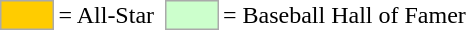<table>
<tr>
<td style="background-color:#FFCC00; border:1px solid #aaaaaa; width:2em;"></td>
<td>= All-Star</td>
<td></td>
<td style="background-color:#CCFFCC; border:1px solid #aaaaaa; width:2em;"></td>
<td>= Baseball Hall of Famer</td>
</tr>
</table>
